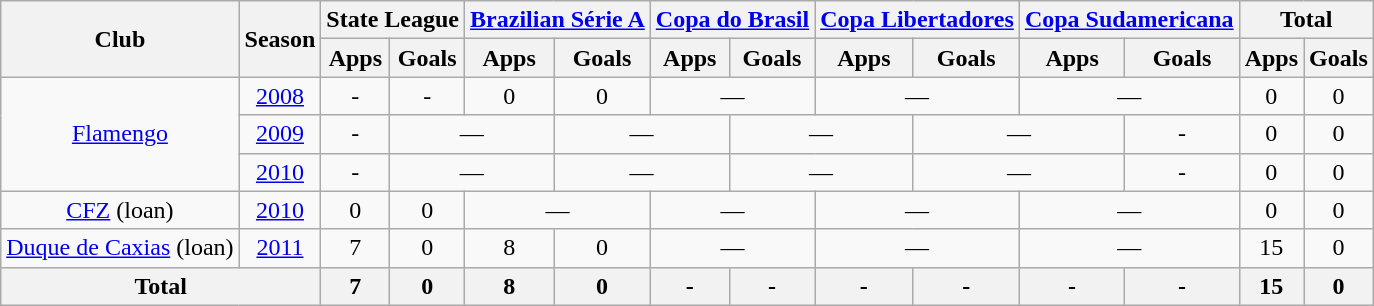<table class="wikitable" style="text-align: center;">
<tr>
<th rowspan="2">Club</th>
<th rowspan="2">Season</th>
<th colspan="2">State League</th>
<th colspan="2"><a href='#'>Brazilian Série A</a></th>
<th colspan="2"><a href='#'>Copa do Brasil</a></th>
<th colspan="2"><a href='#'>Copa Libertadores</a></th>
<th colspan="2"><a href='#'>Copa Sudamericana</a></th>
<th colspan="2">Total</th>
</tr>
<tr>
<th>Apps</th>
<th>Goals</th>
<th>Apps</th>
<th>Goals</th>
<th>Apps</th>
<th>Goals</th>
<th>Apps</th>
<th>Goals</th>
<th>Apps</th>
<th>Goals</th>
<th>Apps</th>
<th>Goals</th>
</tr>
<tr>
<td rowspan="3"><a href='#'>Flamengo</a></td>
<td><a href='#'>2008</a></td>
<td>-</td>
<td>-</td>
<td>0</td>
<td>0</td>
<td colspan="2">—</td>
<td colspan="2">—</td>
<td colspan="2">—</td>
<td>0</td>
<td>0</td>
</tr>
<tr>
<td><a href='#'>2009</a></td>
<td>-</td>
<td colspan="2">—</td>
<td colspan="2">—</td>
<td colspan="2">—</td>
<td colspan="2">—</td>
<td>-</td>
<td>0</td>
<td>0</td>
</tr>
<tr>
<td><a href='#'>2010</a></td>
<td>-</td>
<td colspan="2">—</td>
<td colspan="2">—</td>
<td colspan="2">—</td>
<td colspan="2">—</td>
<td>-</td>
<td>0</td>
<td>0</td>
</tr>
<tr>
<td><a href='#'>CFZ</a> (loan)</td>
<td><a href='#'>2010</a></td>
<td>0</td>
<td>0</td>
<td colspan="2">—</td>
<td colspan="2">—</td>
<td colspan="2">—</td>
<td colspan="2">—</td>
<td>0</td>
<td>0</td>
</tr>
<tr>
<td><a href='#'>Duque de Caxias</a> (loan)</td>
<td><a href='#'>2011</a></td>
<td>7</td>
<td>0</td>
<td>8</td>
<td>0</td>
<td colspan="2">—</td>
<td colspan="2">—</td>
<td colspan="2">—</td>
<td>15</td>
<td>0</td>
</tr>
<tr>
<th colspan="2">Total</th>
<th>7</th>
<th>0</th>
<th>8</th>
<th>0</th>
<th>-</th>
<th>-</th>
<th>-</th>
<th>-</th>
<th>-</th>
<th>-</th>
<th>15</th>
<th>0</th>
</tr>
</table>
